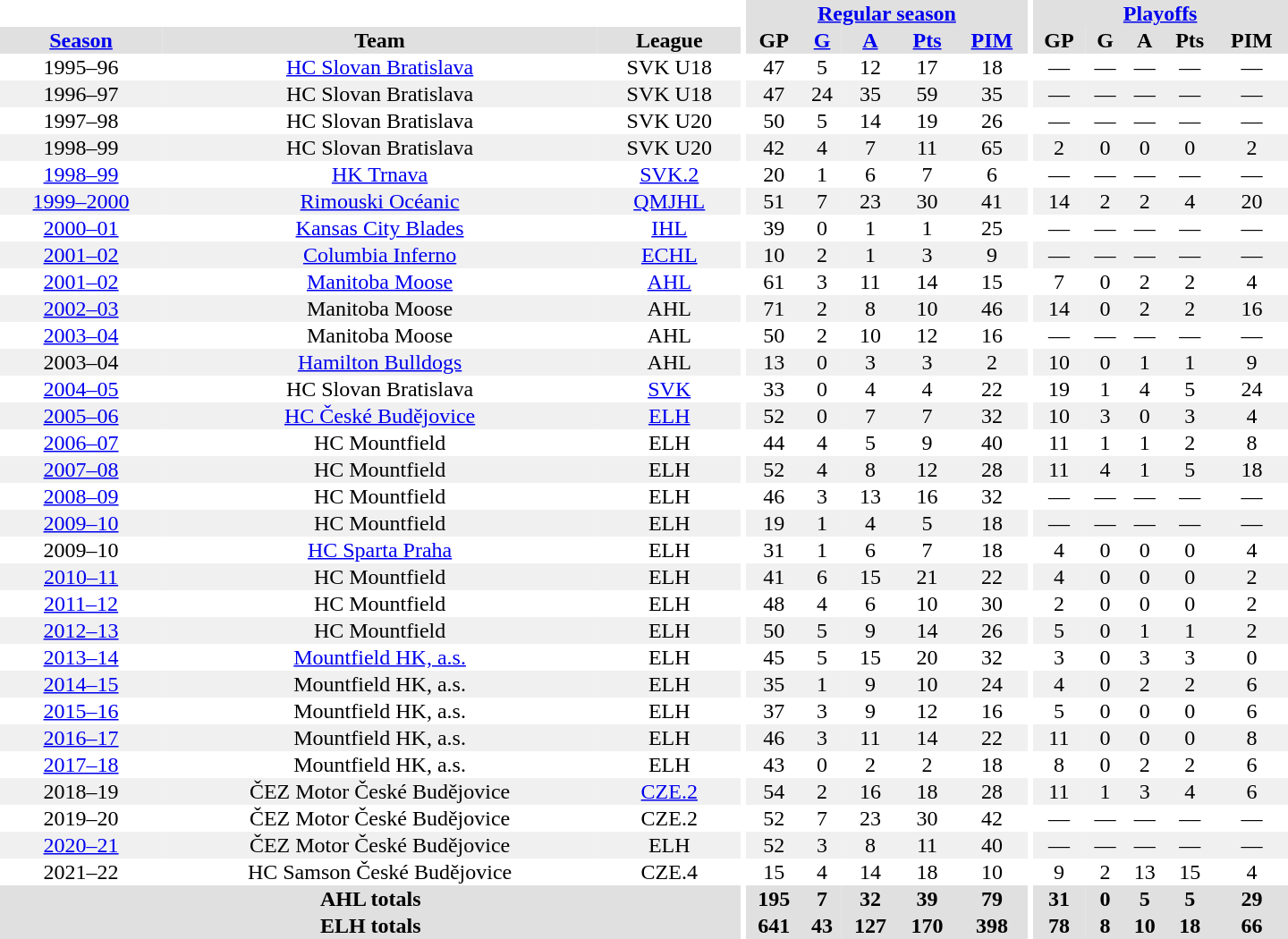<table border="0" cellpadding="1" cellspacing="0" style="text-align:center; width:60em">
<tr bgcolor="#e0e0e0">
<th colspan="3" bgcolor="#ffffff"></th>
<th rowspan="99" bgcolor="#ffffff"></th>
<th colspan="5"><a href='#'>Regular season</a></th>
<th rowspan="99" bgcolor="#ffffff"></th>
<th colspan="5"><a href='#'>Playoffs</a></th>
</tr>
<tr bgcolor="#e0e0e0">
<th><a href='#'>Season</a></th>
<th>Team</th>
<th>League</th>
<th>GP</th>
<th><a href='#'>G</a></th>
<th><a href='#'>A</a></th>
<th><a href='#'>Pts</a></th>
<th><a href='#'>PIM</a></th>
<th>GP</th>
<th>G</th>
<th>A</th>
<th>Pts</th>
<th>PIM</th>
</tr>
<tr>
<td>1995–96</td>
<td><a href='#'>HC Slovan Bratislava</a></td>
<td>SVK U18</td>
<td>47</td>
<td>5</td>
<td>12</td>
<td>17</td>
<td>18</td>
<td>—</td>
<td>—</td>
<td>—</td>
<td>—</td>
<td>—</td>
</tr>
<tr bgcolor="#f0f0f0">
<td>1996–97</td>
<td>HC Slovan Bratislava</td>
<td>SVK U18</td>
<td>47</td>
<td>24</td>
<td>35</td>
<td>59</td>
<td>35</td>
<td>—</td>
<td>—</td>
<td>—</td>
<td>—</td>
<td>—</td>
</tr>
<tr>
<td>1997–98</td>
<td>HC Slovan Bratislava</td>
<td>SVK U20</td>
<td>50</td>
<td>5</td>
<td>14</td>
<td>19</td>
<td>26</td>
<td>—</td>
<td>—</td>
<td>—</td>
<td>—</td>
<td>—</td>
</tr>
<tr bgcolor="#f0f0f0">
<td>1998–99</td>
<td>HC Slovan Bratislava</td>
<td>SVK U20</td>
<td>42</td>
<td>4</td>
<td>7</td>
<td>11</td>
<td>65</td>
<td>2</td>
<td>0</td>
<td>0</td>
<td>0</td>
<td>2</td>
</tr>
<tr>
<td><a href='#'>1998–99</a></td>
<td><a href='#'>HK Trnava</a></td>
<td><a href='#'>SVK.2</a></td>
<td>20</td>
<td>1</td>
<td>6</td>
<td>7</td>
<td>6</td>
<td>—</td>
<td>—</td>
<td>—</td>
<td>—</td>
<td>—</td>
</tr>
<tr bgcolor="#f0f0f0">
<td><a href='#'>1999–2000</a></td>
<td><a href='#'>Rimouski Océanic</a></td>
<td><a href='#'>QMJHL</a></td>
<td>51</td>
<td>7</td>
<td>23</td>
<td>30</td>
<td>41</td>
<td>14</td>
<td>2</td>
<td>2</td>
<td>4</td>
<td>20</td>
</tr>
<tr>
<td><a href='#'>2000–01</a></td>
<td><a href='#'>Kansas City Blades</a></td>
<td><a href='#'>IHL</a></td>
<td>39</td>
<td>0</td>
<td>1</td>
<td>1</td>
<td>25</td>
<td>—</td>
<td>—</td>
<td>—</td>
<td>—</td>
<td>—</td>
</tr>
<tr bgcolor="#f0f0f0">
<td><a href='#'>2001–02</a></td>
<td><a href='#'>Columbia Inferno</a></td>
<td><a href='#'>ECHL</a></td>
<td>10</td>
<td>2</td>
<td>1</td>
<td>3</td>
<td>9</td>
<td>—</td>
<td>—</td>
<td>—</td>
<td>—</td>
<td>—</td>
</tr>
<tr>
<td><a href='#'>2001–02</a></td>
<td><a href='#'>Manitoba Moose</a></td>
<td><a href='#'>AHL</a></td>
<td>61</td>
<td>3</td>
<td>11</td>
<td>14</td>
<td>15</td>
<td>7</td>
<td>0</td>
<td>2</td>
<td>2</td>
<td>4</td>
</tr>
<tr bgcolor="#f0f0f0">
<td><a href='#'>2002–03</a></td>
<td>Manitoba Moose</td>
<td>AHL</td>
<td>71</td>
<td>2</td>
<td>8</td>
<td>10</td>
<td>46</td>
<td>14</td>
<td>0</td>
<td>2</td>
<td>2</td>
<td>16</td>
</tr>
<tr>
<td><a href='#'>2003–04</a></td>
<td>Manitoba Moose</td>
<td>AHL</td>
<td>50</td>
<td>2</td>
<td>10</td>
<td>12</td>
<td>16</td>
<td>—</td>
<td>—</td>
<td>—</td>
<td>—</td>
<td>—</td>
</tr>
<tr bgcolor="#f0f0f0">
<td>2003–04</td>
<td><a href='#'>Hamilton Bulldogs</a></td>
<td>AHL</td>
<td>13</td>
<td>0</td>
<td>3</td>
<td>3</td>
<td>2</td>
<td>10</td>
<td>0</td>
<td>1</td>
<td>1</td>
<td>9</td>
</tr>
<tr>
<td><a href='#'>2004–05</a></td>
<td>HC Slovan Bratislava</td>
<td><a href='#'>SVK</a></td>
<td>33</td>
<td>0</td>
<td>4</td>
<td>4</td>
<td>22</td>
<td>19</td>
<td>1</td>
<td>4</td>
<td>5</td>
<td>24</td>
</tr>
<tr bgcolor="#f0f0f0">
<td><a href='#'>2005–06</a></td>
<td><a href='#'>HC České Budějovice</a></td>
<td><a href='#'>ELH</a></td>
<td>52</td>
<td>0</td>
<td>7</td>
<td>7</td>
<td>32</td>
<td>10</td>
<td>3</td>
<td>0</td>
<td>3</td>
<td>4</td>
</tr>
<tr>
<td><a href='#'>2006–07</a></td>
<td>HC Mountfield</td>
<td>ELH</td>
<td>44</td>
<td>4</td>
<td>5</td>
<td>9</td>
<td>40</td>
<td>11</td>
<td>1</td>
<td>1</td>
<td>2</td>
<td>8</td>
</tr>
<tr bgcolor="#f0f0f0">
<td><a href='#'>2007–08</a></td>
<td>HC Mountfield</td>
<td>ELH</td>
<td>52</td>
<td>4</td>
<td>8</td>
<td>12</td>
<td>28</td>
<td>11</td>
<td>4</td>
<td>1</td>
<td>5</td>
<td>18</td>
</tr>
<tr>
<td><a href='#'>2008–09</a></td>
<td>HC Mountfield</td>
<td>ELH</td>
<td>46</td>
<td>3</td>
<td>13</td>
<td>16</td>
<td>32</td>
<td>—</td>
<td>—</td>
<td>—</td>
<td>—</td>
<td>—</td>
</tr>
<tr bgcolor="#f0f0f0">
<td><a href='#'>2009–10</a></td>
<td>HC Mountfield</td>
<td>ELH</td>
<td>19</td>
<td>1</td>
<td>4</td>
<td>5</td>
<td>18</td>
<td>—</td>
<td>—</td>
<td>—</td>
<td>—</td>
<td>—</td>
</tr>
<tr>
<td>2009–10</td>
<td><a href='#'>HC Sparta Praha</a></td>
<td>ELH</td>
<td>31</td>
<td>1</td>
<td>6</td>
<td>7</td>
<td>18</td>
<td>4</td>
<td>0</td>
<td>0</td>
<td>0</td>
<td>4</td>
</tr>
<tr bgcolor="#f0f0f0">
<td><a href='#'>2010–11</a></td>
<td>HC Mountfield</td>
<td>ELH</td>
<td>41</td>
<td>6</td>
<td>15</td>
<td>21</td>
<td>22</td>
<td>4</td>
<td>0</td>
<td>0</td>
<td>0</td>
<td>2</td>
</tr>
<tr>
<td><a href='#'>2011–12</a></td>
<td>HC Mountfield</td>
<td>ELH</td>
<td>48</td>
<td>4</td>
<td>6</td>
<td>10</td>
<td>30</td>
<td>2</td>
<td>0</td>
<td>0</td>
<td>0</td>
<td>2</td>
</tr>
<tr bgcolor="#f0f0f0">
<td><a href='#'>2012–13</a></td>
<td>HC Mountfield</td>
<td>ELH</td>
<td>50</td>
<td>5</td>
<td>9</td>
<td>14</td>
<td>26</td>
<td>5</td>
<td>0</td>
<td>1</td>
<td>1</td>
<td>2</td>
</tr>
<tr>
<td><a href='#'>2013–14</a></td>
<td><a href='#'>Mountfield HK, a.s.</a></td>
<td>ELH</td>
<td>45</td>
<td>5</td>
<td>15</td>
<td>20</td>
<td>32</td>
<td>3</td>
<td>0</td>
<td>3</td>
<td>3</td>
<td>0</td>
</tr>
<tr bgcolor="#f0f0f0">
<td><a href='#'>2014–15</a></td>
<td>Mountfield HK, a.s.</td>
<td>ELH</td>
<td>35</td>
<td>1</td>
<td>9</td>
<td>10</td>
<td>24</td>
<td>4</td>
<td>0</td>
<td>2</td>
<td>2</td>
<td>6</td>
</tr>
<tr>
<td><a href='#'>2015–16</a></td>
<td>Mountfield HK, a.s.</td>
<td>ELH</td>
<td>37</td>
<td>3</td>
<td>9</td>
<td>12</td>
<td>16</td>
<td>5</td>
<td>0</td>
<td>0</td>
<td>0</td>
<td>6</td>
</tr>
<tr bgcolor="#f0f0f0">
<td><a href='#'>2016–17</a></td>
<td>Mountfield HK, a.s.</td>
<td>ELH</td>
<td>46</td>
<td>3</td>
<td>11</td>
<td>14</td>
<td>22</td>
<td>11</td>
<td>0</td>
<td>0</td>
<td>0</td>
<td>8</td>
</tr>
<tr>
<td><a href='#'>2017–18</a></td>
<td>Mountfield HK, a.s.</td>
<td>ELH</td>
<td>43</td>
<td>0</td>
<td>2</td>
<td>2</td>
<td>18</td>
<td>8</td>
<td>0</td>
<td>2</td>
<td>2</td>
<td>6</td>
</tr>
<tr bgcolor="#f0f0f0">
<td>2018–19</td>
<td>ČEZ Motor České Budějovice</td>
<td><a href='#'>CZE.2</a></td>
<td>54</td>
<td>2</td>
<td>16</td>
<td>18</td>
<td>28</td>
<td>11</td>
<td>1</td>
<td>3</td>
<td>4</td>
<td>6</td>
</tr>
<tr>
<td>2019–20</td>
<td>ČEZ Motor České Budějovice</td>
<td>CZE.2</td>
<td>52</td>
<td>7</td>
<td>23</td>
<td>30</td>
<td>42</td>
<td>—</td>
<td>—</td>
<td>—</td>
<td>—</td>
<td>—</td>
</tr>
<tr bgcolor="#f0f0f0">
<td><a href='#'>2020–21</a></td>
<td>ČEZ Motor České Budějovice</td>
<td>ELH</td>
<td>52</td>
<td>3</td>
<td>8</td>
<td>11</td>
<td>40</td>
<td>—</td>
<td>—</td>
<td>—</td>
<td>—</td>
<td>—</td>
</tr>
<tr>
<td>2021–22</td>
<td>HC Samson České Budějovice</td>
<td>CZE.4</td>
<td>15</td>
<td>4</td>
<td>14</td>
<td>18</td>
<td>10</td>
<td>9</td>
<td>2</td>
<td>13</td>
<td>15</td>
<td>4</td>
</tr>
<tr bgcolor="#e0e0e0">
<th colspan="3">AHL totals</th>
<th>195</th>
<th>7</th>
<th>32</th>
<th>39</th>
<th>79</th>
<th>31</th>
<th>0</th>
<th>5</th>
<th>5</th>
<th>29</th>
</tr>
<tr bgcolor="#e0e0e0">
<th colspan="3">ELH totals</th>
<th>641</th>
<th>43</th>
<th>127</th>
<th>170</th>
<th>398</th>
<th>78</th>
<th>8</th>
<th>10</th>
<th>18</th>
<th>66</th>
</tr>
</table>
